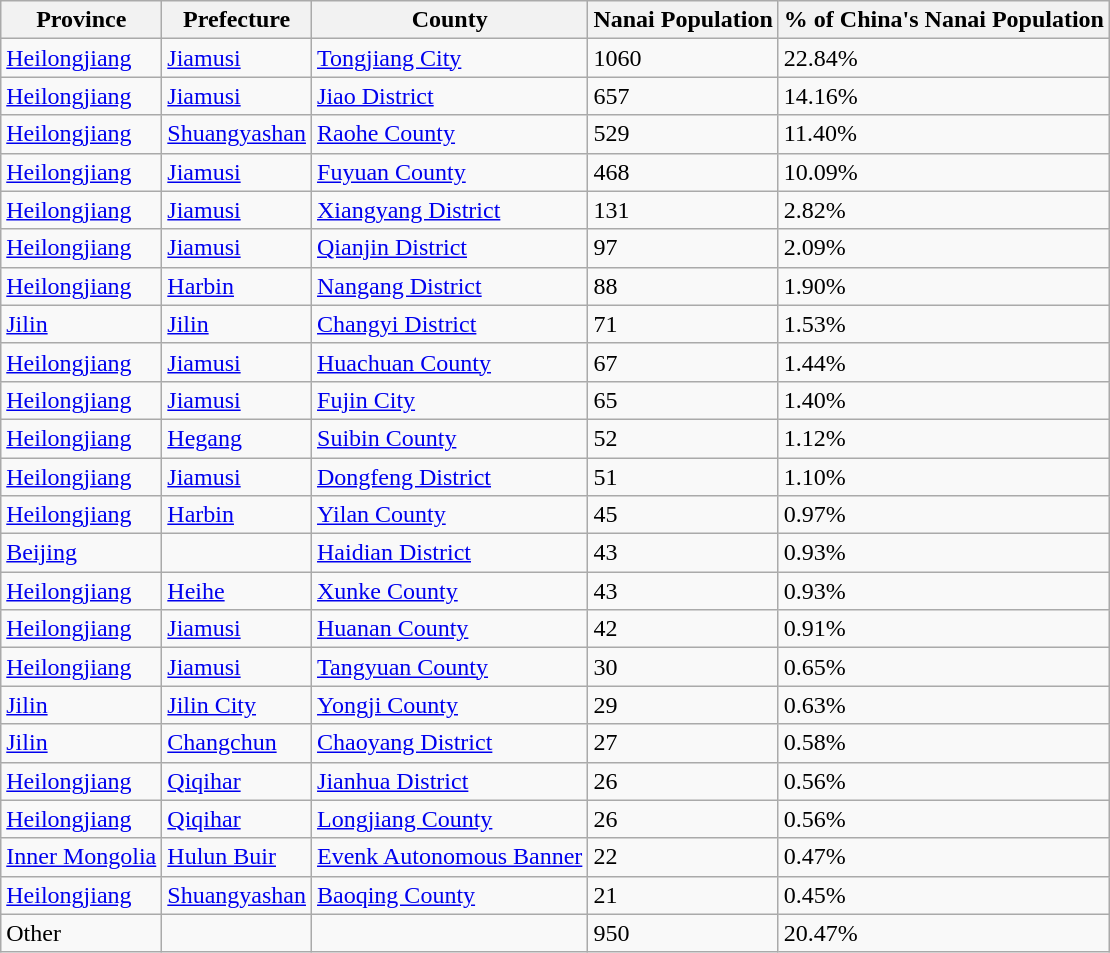<table class="wikitable sortable">
<tr>
<th>Province</th>
<th>Prefecture</th>
<th>County</th>
<th>Nanai Population</th>
<th>% of China's Nanai Population</th>
</tr>
<tr>
<td><a href='#'>Heilongjiang</a></td>
<td><a href='#'>Jiamusi</a></td>
<td><a href='#'>Tongjiang City</a></td>
<td>1060</td>
<td>22.84%</td>
</tr>
<tr>
<td><a href='#'>Heilongjiang</a></td>
<td><a href='#'>Jiamusi</a></td>
<td><a href='#'>Jiao District</a></td>
<td>657</td>
<td>14.16%</td>
</tr>
<tr>
<td><a href='#'>Heilongjiang</a></td>
<td><a href='#'>Shuangyashan</a></td>
<td><a href='#'>Raohe County</a></td>
<td>529</td>
<td>11.40%</td>
</tr>
<tr>
<td><a href='#'>Heilongjiang</a></td>
<td><a href='#'>Jiamusi</a></td>
<td><a href='#'>Fuyuan County</a></td>
<td>468</td>
<td>10.09%</td>
</tr>
<tr>
<td><a href='#'>Heilongjiang</a></td>
<td><a href='#'>Jiamusi</a></td>
<td><a href='#'>Xiangyang District</a></td>
<td>131</td>
<td>2.82%</td>
</tr>
<tr>
<td><a href='#'>Heilongjiang</a></td>
<td><a href='#'>Jiamusi</a></td>
<td><a href='#'>Qianjin District</a></td>
<td>97</td>
<td>2.09%</td>
</tr>
<tr>
<td><a href='#'>Heilongjiang</a></td>
<td><a href='#'>Harbin</a></td>
<td><a href='#'>Nangang District</a></td>
<td>88</td>
<td>1.90%</td>
</tr>
<tr>
<td><a href='#'>Jilin</a></td>
<td><a href='#'>Jilin</a></td>
<td><a href='#'>Changyi District</a></td>
<td>71</td>
<td>1.53%</td>
</tr>
<tr>
<td><a href='#'>Heilongjiang</a></td>
<td><a href='#'>Jiamusi</a></td>
<td><a href='#'>Huachuan County</a></td>
<td>67</td>
<td>1.44%</td>
</tr>
<tr>
<td><a href='#'>Heilongjiang</a></td>
<td><a href='#'>Jiamusi</a></td>
<td><a href='#'>Fujin City</a></td>
<td>65</td>
<td>1.40%</td>
</tr>
<tr>
<td><a href='#'>Heilongjiang</a></td>
<td><a href='#'>Hegang</a></td>
<td><a href='#'>Suibin County</a></td>
<td>52</td>
<td>1.12%</td>
</tr>
<tr>
<td><a href='#'>Heilongjiang</a></td>
<td><a href='#'>Jiamusi</a></td>
<td><a href='#'>Dongfeng District</a></td>
<td>51</td>
<td>1.10%</td>
</tr>
<tr>
<td><a href='#'>Heilongjiang</a></td>
<td><a href='#'>Harbin</a></td>
<td><a href='#'>Yilan County</a></td>
<td>45</td>
<td>0.97%</td>
</tr>
<tr>
<td><a href='#'>Beijing</a></td>
<td></td>
<td><a href='#'>Haidian District</a></td>
<td>43</td>
<td>0.93%</td>
</tr>
<tr>
<td><a href='#'>Heilongjiang</a></td>
<td><a href='#'>Heihe</a></td>
<td><a href='#'>Xunke County</a></td>
<td>43</td>
<td>0.93%</td>
</tr>
<tr>
<td><a href='#'>Heilongjiang</a></td>
<td><a href='#'>Jiamusi</a></td>
<td><a href='#'>Huanan County</a></td>
<td>42</td>
<td>0.91%</td>
</tr>
<tr>
<td><a href='#'>Heilongjiang</a></td>
<td><a href='#'>Jiamusi</a></td>
<td><a href='#'>Tangyuan County</a></td>
<td>30</td>
<td>0.65%</td>
</tr>
<tr>
<td><a href='#'>Jilin</a></td>
<td><a href='#'>Jilin City</a></td>
<td><a href='#'>Yongji County</a></td>
<td>29</td>
<td>0.63%</td>
</tr>
<tr>
<td><a href='#'>Jilin</a></td>
<td><a href='#'>Changchun</a></td>
<td><a href='#'>Chaoyang District</a></td>
<td>27</td>
<td>0.58%</td>
</tr>
<tr>
<td><a href='#'>Heilongjiang</a></td>
<td><a href='#'>Qiqihar</a></td>
<td><a href='#'>Jianhua District</a></td>
<td>26</td>
<td>0.56%</td>
</tr>
<tr>
<td><a href='#'>Heilongjiang</a></td>
<td><a href='#'>Qiqihar</a></td>
<td><a href='#'>Longjiang County</a></td>
<td>26</td>
<td>0.56%</td>
</tr>
<tr>
<td><a href='#'>Inner Mongolia</a></td>
<td><a href='#'>Hulun Buir</a></td>
<td><a href='#'>Evenk Autonomous Banner</a></td>
<td>22</td>
<td>0.47%</td>
</tr>
<tr>
<td><a href='#'>Heilongjiang</a></td>
<td><a href='#'>Shuangyashan</a></td>
<td><a href='#'>Baoqing County</a></td>
<td>21</td>
<td>0.45%</td>
</tr>
<tr>
<td>Other</td>
<td></td>
<td></td>
<td>950</td>
<td>20.47%</td>
</tr>
</table>
